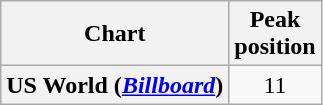<table class="wikitable sortable plainrowheaders">
<tr>
<th>Chart</th>
<th>Peak<br>position</th>
</tr>
<tr>
<th scope="row">US World (<em><a href='#'>Billboard</a></em>)</th>
<td align="center">11</td>
</tr>
</table>
